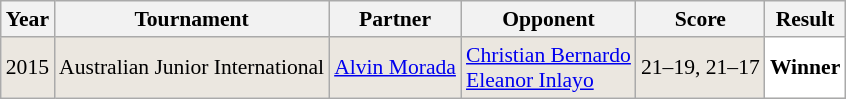<table class="sortable wikitable" style="font-size: 90%;">
<tr>
<th>Year</th>
<th>Tournament</th>
<th>Partner</th>
<th>Opponent</th>
<th>Score</th>
<th>Result</th>
</tr>
<tr style="background:#EBE7E0">
<td align="center">2015</td>
<td align="left">Australian Junior International</td>
<td align="left"> <a href='#'>Alvin Morada</a></td>
<td align="left"> <a href='#'>Christian Bernardo</a><br> <a href='#'>Eleanor Inlayo</a></td>
<td align="left">21–19, 21–17</td>
<td style="text-align:left; background:white"> <strong>Winner</strong></td>
</tr>
</table>
